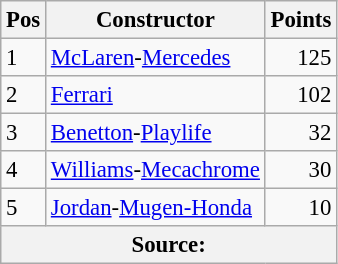<table class="wikitable" style="font-size:95%;">
<tr>
<th>Pos</th>
<th>Constructor</th>
<th>Points</th>
</tr>
<tr>
<td>1</td>
<td> <a href='#'>McLaren</a>-<a href='#'>Mercedes</a></td>
<td align="right">125</td>
</tr>
<tr>
<td>2</td>
<td> <a href='#'>Ferrari</a></td>
<td align="right">102</td>
</tr>
<tr>
<td>3</td>
<td> <a href='#'>Benetton</a>-<a href='#'>Playlife</a></td>
<td align="right">32</td>
</tr>
<tr>
<td>4</td>
<td> <a href='#'>Williams</a>-<a href='#'>Mecachrome</a></td>
<td align="right">30</td>
</tr>
<tr>
<td>5</td>
<td> <a href='#'>Jordan</a>-<a href='#'>Mugen-Honda</a></td>
<td align="right">10</td>
</tr>
<tr>
<th colspan=4>Source: </th>
</tr>
</table>
